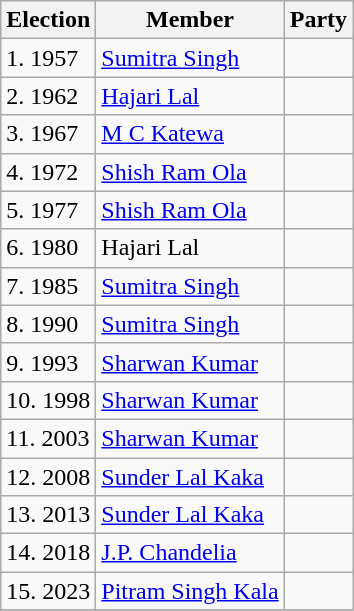<table class="wikitable sortable">
<tr>
<th>Election</th>
<th>Member</th>
<th colspan=2>Party</th>
</tr>
<tr>
<td>1. 1957</td>
<td><a href='#'>Sumitra Singh</a></td>
<td></td>
</tr>
<tr>
<td>2. 1962</td>
<td><a href='#'>Hajari Lal</a></td>
<td></td>
</tr>
<tr>
<td>3. 1967</td>
<td><a href='#'>M C Katewa</a></td>
<td></td>
</tr>
<tr>
<td>4. 1972</td>
<td><a href='#'>Shish Ram Ola</a></td>
<td></td>
</tr>
<tr>
<td>5. 1977</td>
<td><a href='#'>Shish Ram Ola</a></td>
</tr>
<tr>
<td>6. 1980</td>
<td>Hajari Lal</td>
<td></td>
</tr>
<tr>
<td>7. 1985</td>
<td><a href='#'>Sumitra Singh</a></td>
<td></td>
</tr>
<tr>
<td>8. 1990</td>
<td><a href='#'>Sumitra Singh</a></td>
<td></td>
</tr>
<tr>
<td>9. 1993</td>
<td><a href='#'>Sharwan Kumar</a></td>
<td></td>
</tr>
<tr>
<td>10. 1998</td>
<td><a href='#'>Sharwan Kumar</a></td>
<td></td>
</tr>
<tr>
<td>11. 2003</td>
<td><a href='#'>Sharwan Kumar</a></td>
</tr>
<tr>
<td>12. 2008</td>
<td><a href='#'>Sunder Lal Kaka</a></td>
<td></td>
</tr>
<tr>
<td>13. 2013</td>
<td><a href='#'>Sunder Lal Kaka</a></td>
</tr>
<tr>
<td>14. 2018</td>
<td><a href='#'>J.P. Chandelia</a></td>
<td></td>
</tr>
<tr>
<td>15. 2023</td>
<td><a href='#'>Pitram Singh Kala</a></td>
<td></td>
</tr>
<tr>
</tr>
</table>
